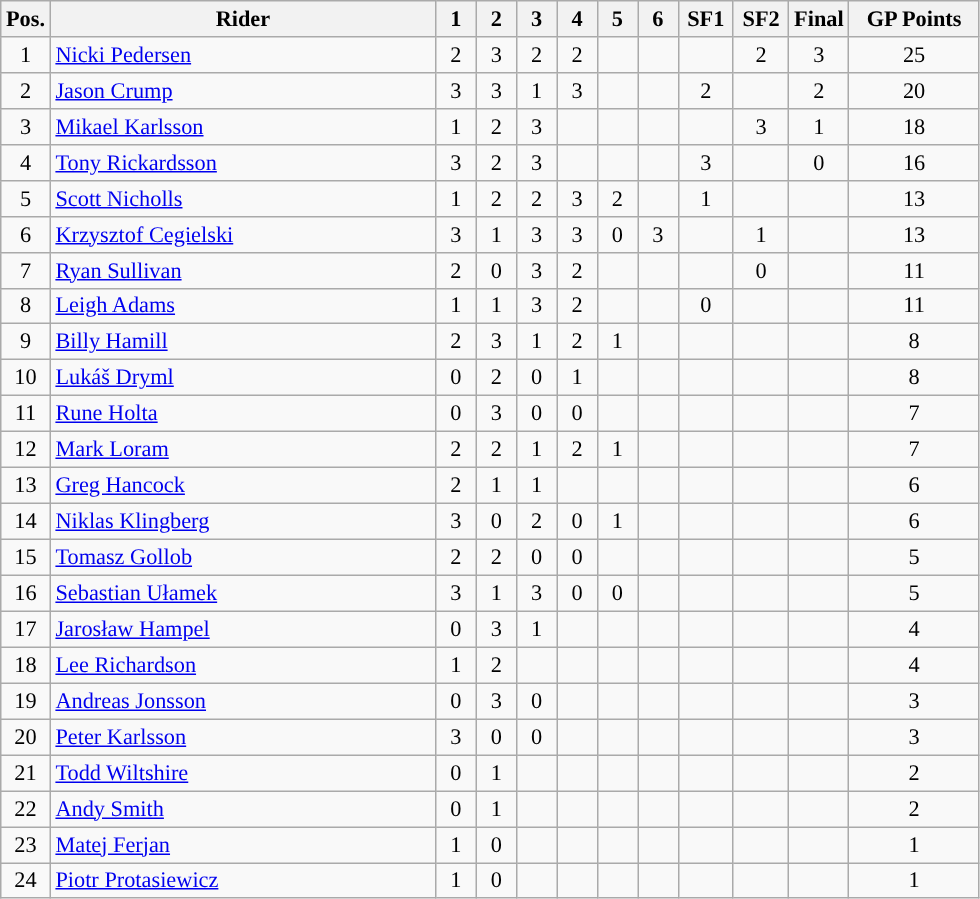<table class=wikitable style="font-size:93%;">
<tr>
<th width=25px>Pos.</th>
<th width=250px>Rider</th>
<th width=20px>1</th>
<th width=20px>2</th>
<th width=20px>3</th>
<th width=20px>4</th>
<th width=20px>5</th>
<th width=20px>6</th>
<th width=30px>SF1</th>
<th width=30px>SF2</th>
<th width=30px>Final</th>
<th width=80px>GP Points</th>
</tr>
<tr align=center style="background-color:">
<td>1</td>
<td align=left> <a href='#'>Nicki Pedersen</a></td>
<td>2</td>
<td>3</td>
<td>2</td>
<td>2</td>
<td></td>
<td></td>
<td></td>
<td>2</td>
<td>3</td>
<td>25</td>
</tr>
<tr align=center style="background-color:">
<td>2</td>
<td align=left> <a href='#'>Jason Crump</a></td>
<td>3</td>
<td>3</td>
<td>1</td>
<td>3</td>
<td></td>
<td></td>
<td> 2</td>
<td></td>
<td>2</td>
<td>20</td>
</tr>
<tr align=center style="background-color:">
<td>3</td>
<td align=left> <a href='#'>Mikael Karlsson</a></td>
<td>1</td>
<td>2</td>
<td>3</td>
<td></td>
<td></td>
<td></td>
<td></td>
<td>3</td>
<td>1</td>
<td>18</td>
</tr>
<tr align=center>
<td>4</td>
<td align=left> <a href='#'>Tony Rickardsson</a></td>
<td>3</td>
<td>2</td>
<td>3</td>
<td></td>
<td></td>
<td></td>
<td>3</td>
<td></td>
<td>0</td>
<td>16</td>
</tr>
<tr align=center>
<td>5</td>
<td align=left> <a href='#'>Scott Nicholls</a></td>
<td>1</td>
<td>2</td>
<td>2</td>
<td>3</td>
<td>2</td>
<td></td>
<td>1</td>
<td></td>
<td></td>
<td>13</td>
</tr>
<tr align=center>
<td>6</td>
<td align=left> <a href='#'>Krzysztof Cegielski</a></td>
<td>3</td>
<td>1</td>
<td>3</td>
<td>3</td>
<td>0</td>
<td>3</td>
<td></td>
<td>1</td>
<td></td>
<td>13</td>
</tr>
<tr align=center>
<td>7</td>
<td align=left> <a href='#'>Ryan Sullivan</a></td>
<td>2</td>
<td>0</td>
<td>3</td>
<td>2</td>
<td></td>
<td></td>
<td></td>
<td>0</td>
<td></td>
<td>11</td>
</tr>
<tr align=center>
<td>8</td>
<td align=left> <a href='#'>Leigh Adams</a></td>
<td>1</td>
<td>1</td>
<td>3</td>
<td>2</td>
<td></td>
<td></td>
<td>0</td>
<td></td>
<td></td>
<td>11</td>
</tr>
<tr align=center>
<td>9</td>
<td align=left> <a href='#'>Billy Hamill</a></td>
<td>2</td>
<td>3</td>
<td>1</td>
<td>2</td>
<td>1</td>
<td></td>
<td></td>
<td></td>
<td></td>
<td>8</td>
</tr>
<tr align=center>
<td>10</td>
<td align=left> <a href='#'>Lukáš Dryml</a></td>
<td>0</td>
<td>2</td>
<td>0</td>
<td>1</td>
<td></td>
<td></td>
<td></td>
<td></td>
<td></td>
<td>8</td>
</tr>
<tr align=center>
<td>11</td>
<td align=left> <a href='#'>Rune Holta</a></td>
<td>0</td>
<td>3</td>
<td>0</td>
<td>0</td>
<td></td>
<td></td>
<td></td>
<td></td>
<td></td>
<td>7</td>
</tr>
<tr align=center>
<td>12</td>
<td align=left> <a href='#'>Mark Loram</a></td>
<td>2</td>
<td>2</td>
<td>1</td>
<td>2</td>
<td>1</td>
<td></td>
<td></td>
<td></td>
<td></td>
<td>7</td>
</tr>
<tr align=center>
<td>13</td>
<td align=left> <a href='#'>Greg Hancock</a></td>
<td>2</td>
<td>1</td>
<td>1</td>
<td></td>
<td></td>
<td></td>
<td></td>
<td></td>
<td></td>
<td>6</td>
</tr>
<tr align=center>
<td>14</td>
<td align=left> <a href='#'>Niklas Klingberg</a></td>
<td>3</td>
<td>0</td>
<td>2</td>
<td>0</td>
<td>1</td>
<td></td>
<td></td>
<td></td>
<td></td>
<td>6</td>
</tr>
<tr align=center>
<td>15</td>
<td align=left> <a href='#'>Tomasz Gollob</a></td>
<td>2</td>
<td>2</td>
<td>0</td>
<td>0</td>
<td></td>
<td></td>
<td></td>
<td></td>
<td></td>
<td>5</td>
</tr>
<tr align=center>
<td>16</td>
<td align=left> <a href='#'>Sebastian Ułamek</a></td>
<td>3</td>
<td>1</td>
<td>3</td>
<td>0</td>
<td>0</td>
<td></td>
<td></td>
<td></td>
<td></td>
<td>5</td>
</tr>
<tr align=center>
<td>17</td>
<td align=left> <a href='#'>Jarosław Hampel</a></td>
<td>0</td>
<td>3</td>
<td>1</td>
<td></td>
<td></td>
<td></td>
<td></td>
<td></td>
<td></td>
<td>4</td>
</tr>
<tr align=center>
<td>18</td>
<td align=left> <a href='#'>Lee Richardson</a></td>
<td>1</td>
<td>2</td>
<td></td>
<td></td>
<td></td>
<td></td>
<td></td>
<td></td>
<td></td>
<td>4</td>
</tr>
<tr align=center>
<td>19</td>
<td align=left> <a href='#'>Andreas Jonsson</a></td>
<td>0</td>
<td>3</td>
<td>0</td>
<td></td>
<td></td>
<td></td>
<td></td>
<td></td>
<td></td>
<td>3</td>
</tr>
<tr align=center>
<td>20</td>
<td align=left> <a href='#'>Peter Karlsson</a></td>
<td>3</td>
<td>0</td>
<td>0</td>
<td></td>
<td></td>
<td></td>
<td></td>
<td></td>
<td></td>
<td>3</td>
</tr>
<tr align=center>
<td>21</td>
<td align=left> <a href='#'>Todd Wiltshire</a></td>
<td>0</td>
<td>1</td>
<td></td>
<td></td>
<td></td>
<td></td>
<td></td>
<td></td>
<td></td>
<td>2</td>
</tr>
<tr align=center>
<td>22</td>
<td align=left> <a href='#'>Andy Smith</a></td>
<td>0</td>
<td>1</td>
<td></td>
<td></td>
<td></td>
<td></td>
<td></td>
<td></td>
<td></td>
<td>2</td>
</tr>
<tr align=center>
<td>23</td>
<td align=left> <a href='#'>Matej Ferjan</a></td>
<td>1</td>
<td>0</td>
<td></td>
<td></td>
<td></td>
<td></td>
<td></td>
<td></td>
<td></td>
<td>1</td>
</tr>
<tr align=center>
<td>24</td>
<td align=left> <a href='#'>Piotr Protasiewicz</a></td>
<td>1</td>
<td>0</td>
<td></td>
<td></td>
<td></td>
<td></td>
<td></td>
<td></td>
<td></td>
<td>1</td>
</tr>
</table>
